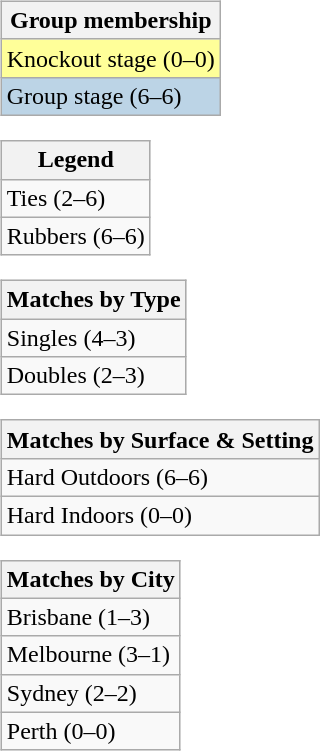<table>
<tr valign=top>
<td><br><table class=wikitable>
<tr>
<th>Group membership</th>
</tr>
<tr bgcolor=#FFFF99>
<td>Knockout stage (0–0)</td>
</tr>
<tr bgcolor=#BCD4E6>
<td>Group stage (6–6)</td>
</tr>
</table>
<table class=wikitable>
<tr>
<th>Legend</th>
</tr>
<tr>
<td>Ties (2–6)</td>
</tr>
<tr>
<td>Rubbers (6–6)</td>
</tr>
</table>
<table class=wikitable>
<tr>
<th>Matches by Type</th>
</tr>
<tr>
<td>Singles (4–3)</td>
</tr>
<tr>
<td>Doubles (2–3)</td>
</tr>
</table>
<table class=wikitable>
<tr>
<th>Matches by Surface & Setting</th>
</tr>
<tr>
<td>Hard Outdoors (6–6)</td>
</tr>
<tr>
<td>Hard Indoors (0–0)</td>
</tr>
</table>
<table class=wikitable>
<tr>
<th>Matches by City</th>
</tr>
<tr>
<td>Brisbane (1–3)</td>
</tr>
<tr>
<td>Melbourne (3–1)</td>
</tr>
<tr>
<td>Sydney (2–2)</td>
</tr>
<tr>
<td>Perth (0–0)</td>
</tr>
</table>
</td>
</tr>
</table>
